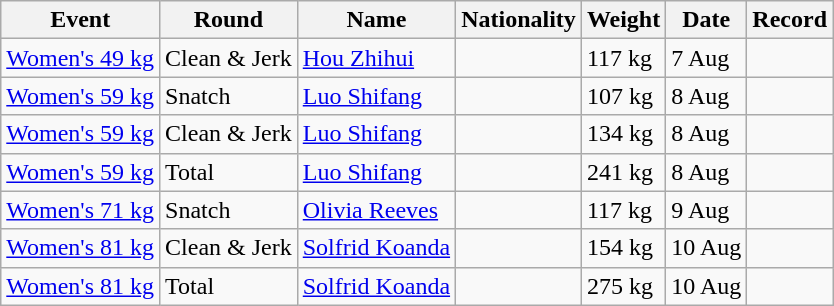<table class="wikitable">
<tr>
<th>Event</th>
<th>Round</th>
<th>Name</th>
<th>Nationality</th>
<th>Weight</th>
<th>Date</th>
<th>Record</th>
</tr>
<tr>
<td><a href='#'>Women's 49 kg</a></td>
<td>Clean & Jerk</td>
<td><a href='#'>Hou Zhihui</a></td>
<td></td>
<td>117 kg</td>
<td>7 Aug</td>
<td></td>
</tr>
<tr>
<td><a href='#'>Women's 59 kg</a></td>
<td>Snatch</td>
<td><a href='#'>Luo Shifang</a></td>
<td></td>
<td>107 kg</td>
<td>8 Aug</td>
<td></td>
</tr>
<tr>
<td><a href='#'>Women's 59 kg</a></td>
<td>Clean & Jerk</td>
<td><a href='#'>Luo Shifang</a></td>
<td></td>
<td>134 kg</td>
<td>8 Aug</td>
<td></td>
</tr>
<tr>
<td><a href='#'>Women's 59 kg</a></td>
<td>Total</td>
<td><a href='#'>Luo Shifang</a></td>
<td></td>
<td>241 kg</td>
<td>8 Aug</td>
<td></td>
</tr>
<tr>
<td><a href='#'>Women's 71 kg</a></td>
<td>Snatch</td>
<td><a href='#'>Olivia Reeves</a></td>
<td></td>
<td>117 kg</td>
<td>9 Aug</td>
<td></td>
</tr>
<tr>
<td><a href='#'>Women's 81 kg</a></td>
<td>Clean & Jerk</td>
<td><a href='#'>Solfrid Koanda</a></td>
<td></td>
<td>154 kg</td>
<td>10 Aug</td>
<td></td>
</tr>
<tr>
<td><a href='#'>Women's 81 kg</a></td>
<td>Total</td>
<td><a href='#'>Solfrid Koanda</a></td>
<td></td>
<td>275 kg</td>
<td>10 Aug</td>
<td></td>
</tr>
</table>
